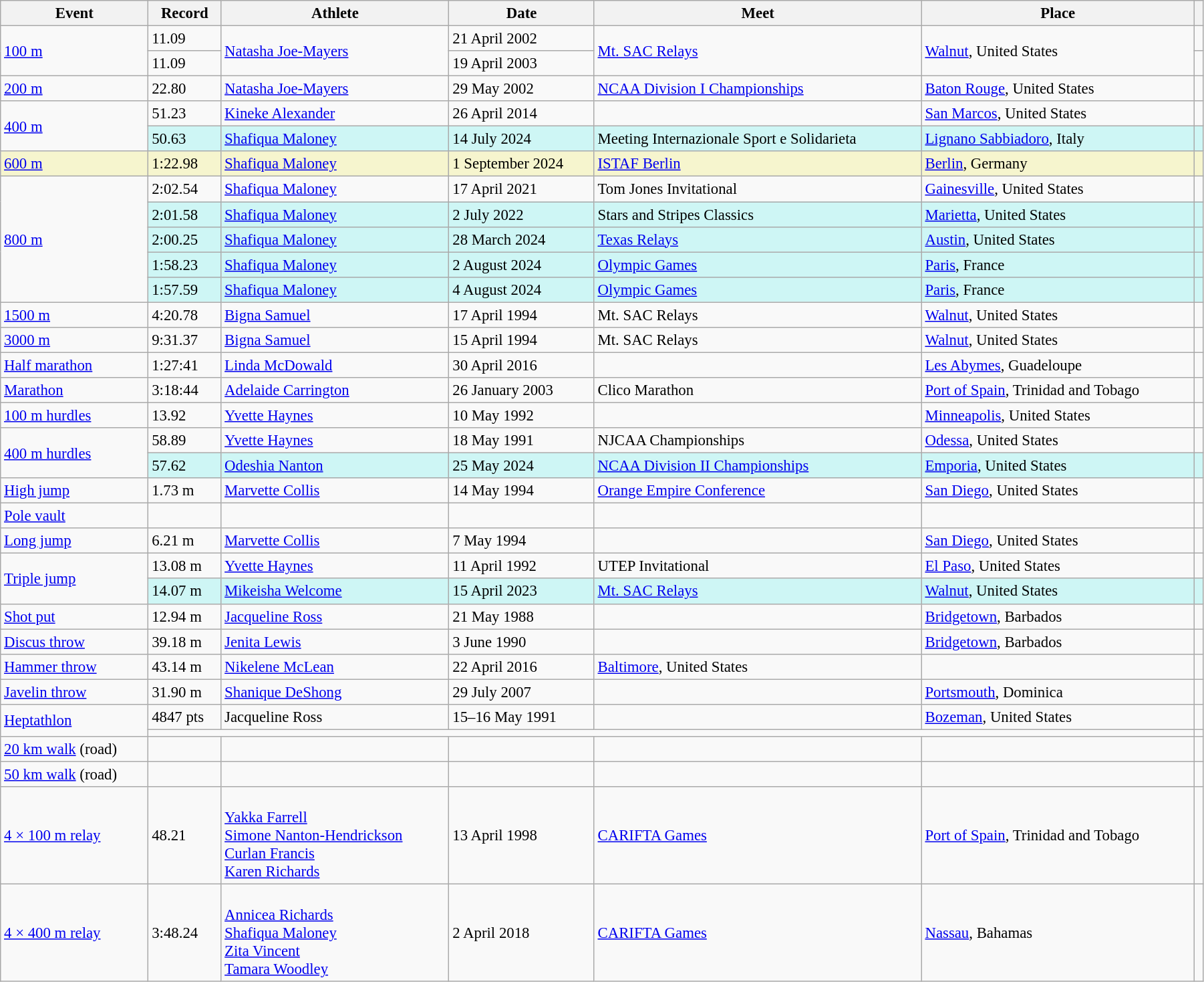<table class="wikitable" style="font-size:95%; width: 95%;">
<tr>
<th>Event</th>
<th>Record</th>
<th>Athlete</th>
<th>Date</th>
<th>Meet</th>
<th>Place</th>
<th></th>
</tr>
<tr>
<td rowspan=2><a href='#'>100 m</a></td>
<td>11.09 </td>
<td rowspan=2><a href='#'>Natasha Joe-Mayers</a></td>
<td>21 April 2002</td>
<td rowspan=2><a href='#'>Mt. SAC Relays</a></td>
<td rowspan=2><a href='#'>Walnut</a>, United States</td>
<td></td>
</tr>
<tr>
<td>11.09 </td>
<td>19 April 2003</td>
<td></td>
</tr>
<tr>
<td><a href='#'>200 m</a></td>
<td>22.80 </td>
<td><a href='#'>Natasha Joe-Mayers</a></td>
<td>29 May 2002</td>
<td><a href='#'>NCAA Division I Championships</a></td>
<td><a href='#'>Baton Rouge</a>, United States</td>
<td></td>
</tr>
<tr>
<td rowspan=2><a href='#'>400 m</a></td>
<td>51.23</td>
<td><a href='#'>Kineke Alexander</a></td>
<td>26 April 2014</td>
<td></td>
<td><a href='#'>San Marcos</a>, United States</td>
<td></td>
</tr>
<tr bgcolor=#CEF6F5>
<td>50.63</td>
<td><a href='#'>Shafiqua Maloney</a></td>
<td>14 July 2024</td>
<td>Meeting Internazionale Sport e Solidarieta</td>
<td><a href='#'>Lignano Sabbiadoro</a>, Italy</td>
<td></td>
</tr>
<tr style="background:#f6F5CE;">
<td><a href='#'>600 m</a></td>
<td>1:22.98</td>
<td><a href='#'>Shafiqua Maloney</a></td>
<td>1 September 2024</td>
<td><a href='#'>ISTAF Berlin</a></td>
<td><a href='#'>Berlin</a>, Germany</td>
<td></td>
</tr>
<tr>
<td rowspan=5><a href='#'>800 m</a></td>
<td>2:02.54</td>
<td><a href='#'>Shafiqua Maloney</a></td>
<td>17 April 2021</td>
<td>Tom Jones Invitational</td>
<td><a href='#'>Gainesville</a>, United States</td>
<td></td>
</tr>
<tr style="background:#cef6f5;">
<td>2:01.58</td>
<td><a href='#'>Shafiqua Maloney</a></td>
<td>2 July 2022</td>
<td>Stars and Stripes Classics</td>
<td><a href='#'>Marietta</a>, United States</td>
<td></td>
</tr>
<tr style="background:#cef6f5;">
<td>2:00.25</td>
<td><a href='#'>Shafiqua Maloney</a></td>
<td>28 March 2024</td>
<td><a href='#'>Texas Relays</a></td>
<td><a href='#'>Austin</a>, United States</td>
<td></td>
</tr>
<tr style="background:#cef6f5;">
<td>1:58.23</td>
<td><a href='#'>Shafiqua Maloney</a></td>
<td>2 August 2024</td>
<td><a href='#'>Olympic Games</a></td>
<td><a href='#'>Paris</a>, France</td>
<td></td>
</tr>
<tr bgcolor="#CEF6F5">
<td>1:57.59</td>
<td><a href='#'>Shafiqua Maloney</a></td>
<td>4 August 2024</td>
<td><a href='#'>Olympic Games</a></td>
<td><a href='#'>Paris</a>, France</td>
<td></td>
</tr>
<tr>
<td><a href='#'>1500 m</a></td>
<td>4:20.78</td>
<td><a href='#'>Bigna Samuel</a></td>
<td>17 April 1994</td>
<td>Mt. SAC Relays</td>
<td><a href='#'>Walnut</a>, United States</td>
<td></td>
</tr>
<tr>
<td><a href='#'>3000 m</a></td>
<td>9:31.37</td>
<td><a href='#'>Bigna Samuel</a></td>
<td>15 April 1994</td>
<td>Mt. SAC Relays</td>
<td><a href='#'>Walnut</a>, United States</td>
<td></td>
</tr>
<tr>
<td><a href='#'>Half marathon</a></td>
<td>1:27:41</td>
<td><a href='#'>Linda McDowald</a></td>
<td>30 April 2016</td>
<td></td>
<td><a href='#'>Les Abymes</a>, Guadeloupe</td>
<td></td>
</tr>
<tr>
<td><a href='#'>Marathon</a></td>
<td>3:18:44</td>
<td><a href='#'>Adelaide Carrington</a></td>
<td>26 January 2003</td>
<td>Clico Marathon</td>
<td><a href='#'>Port of Spain</a>, Trinidad and Tobago</td>
<td></td>
</tr>
<tr>
<td><a href='#'>100 m hurdles</a></td>
<td>13.92</td>
<td><a href='#'>Yvette Haynes</a></td>
<td>10 May 1992</td>
<td></td>
<td><a href='#'>Minneapolis</a>, United States</td>
<td></td>
</tr>
<tr>
<td rowspan=2><a href='#'>400 m hurdles</a></td>
<td>58.89</td>
<td><a href='#'>Yvette Haynes</a></td>
<td>18 May 1991</td>
<td>NJCAA Championships</td>
<td><a href='#'>Odessa</a>, United States</td>
<td></td>
</tr>
<tr bgcolor="#CEF6F5">
<td>57.62</td>
<td><a href='#'>Odeshia Nanton</a></td>
<td>25 May 2024</td>
<td><a href='#'>NCAA Division II Championships</a></td>
<td><a href='#'>Emporia</a>, United States</td>
<td></td>
</tr>
<tr>
<td><a href='#'>High jump</a></td>
<td>1.73 m</td>
<td><a href='#'>Marvette Collis</a></td>
<td>14 May 1994</td>
<td><a href='#'>Orange Empire Conference</a></td>
<td><a href='#'>San Diego</a>, United States</td>
<td></td>
</tr>
<tr>
<td><a href='#'>Pole vault</a></td>
<td></td>
<td></td>
<td></td>
<td></td>
<td></td>
<td></td>
</tr>
<tr>
<td><a href='#'>Long jump</a></td>
<td>6.21 m</td>
<td><a href='#'>Marvette Collis</a></td>
<td>7 May 1994</td>
<td></td>
<td><a href='#'>San Diego</a>, United States</td>
<td></td>
</tr>
<tr>
<td rowspan=2><a href='#'>Triple jump</a></td>
<td>13.08 m</td>
<td><a href='#'>Yvette Haynes</a></td>
<td>11 April 1992</td>
<td>UTEP Invitational</td>
<td><a href='#'>El Paso</a>, United States</td>
<td></td>
</tr>
<tr style="background:#cef6f5;">
<td>14.07 m</td>
<td><a href='#'>Mikeisha Welcome</a></td>
<td>15 April 2023</td>
<td><a href='#'>Mt. SAC Relays</a></td>
<td><a href='#'>Walnut</a>, United States</td>
<td></td>
</tr>
<tr>
<td><a href='#'>Shot put</a></td>
<td>12.94 m</td>
<td><a href='#'>Jacqueline Ross</a></td>
<td>21 May 1988</td>
<td></td>
<td><a href='#'>Bridgetown</a>, Barbados</td>
<td></td>
</tr>
<tr>
<td><a href='#'>Discus throw</a></td>
<td>39.18 m</td>
<td><a href='#'>Jenita Lewis</a></td>
<td>3 June 1990</td>
<td></td>
<td><a href='#'>Bridgetown</a>, Barbados</td>
<td></td>
</tr>
<tr>
<td><a href='#'>Hammer throw</a></td>
<td>43.14 m</td>
<td><a href='#'>Nikelene McLean</a></td>
<td>22 April 2016</td>
<td><a href='#'>Baltimore</a>, United States</td>
<td></td>
<td></td>
</tr>
<tr>
<td><a href='#'>Javelin throw</a></td>
<td>31.90 m</td>
<td><a href='#'>Shanique DeShong</a></td>
<td>29 July 2007</td>
<td></td>
<td><a href='#'>Portsmouth</a>, Dominica</td>
<td></td>
</tr>
<tr>
<td rowspan=2><a href='#'>Heptathlon</a></td>
<td>4847 pts </td>
<td>Jacqueline Ross</td>
<td>15–16 May 1991</td>
<td></td>
<td><a href='#'>Bozeman</a>, United States</td>
<td></td>
</tr>
<tr>
<td colspan=5></td>
<td></td>
</tr>
<tr>
<td><a href='#'>20 km walk</a> (road)</td>
<td></td>
<td></td>
<td></td>
<td></td>
<td></td>
<td></td>
</tr>
<tr>
<td><a href='#'>50 km walk</a> (road)</td>
<td></td>
<td></td>
<td></td>
<td></td>
<td></td>
<td></td>
</tr>
<tr>
<td><a href='#'>4 × 100 m relay</a></td>
<td>48.21</td>
<td><br><a href='#'>Yakka Farrell</a><br><a href='#'>Simone Nanton-Hendrickson</a><br><a href='#'>Curlan Francis</a><br><a href='#'>Karen Richards</a></td>
<td>13 April 1998</td>
<td><a href='#'>CARIFTA Games</a></td>
<td><a href='#'>Port of Spain</a>, Trinidad and Tobago</td>
<td></td>
</tr>
<tr>
<td><a href='#'>4 × 400 m relay</a></td>
<td>3:48.24</td>
<td><br><a href='#'>Annicea Richards</a><br><a href='#'>Shafiqua Maloney</a><br><a href='#'>Zita Vincent</a><br><a href='#'>Tamara Woodley</a></td>
<td>2 April 2018</td>
<td><a href='#'>CARIFTA Games</a></td>
<td><a href='#'>Nassau</a>, Bahamas</td>
<td></td>
</tr>
</table>
